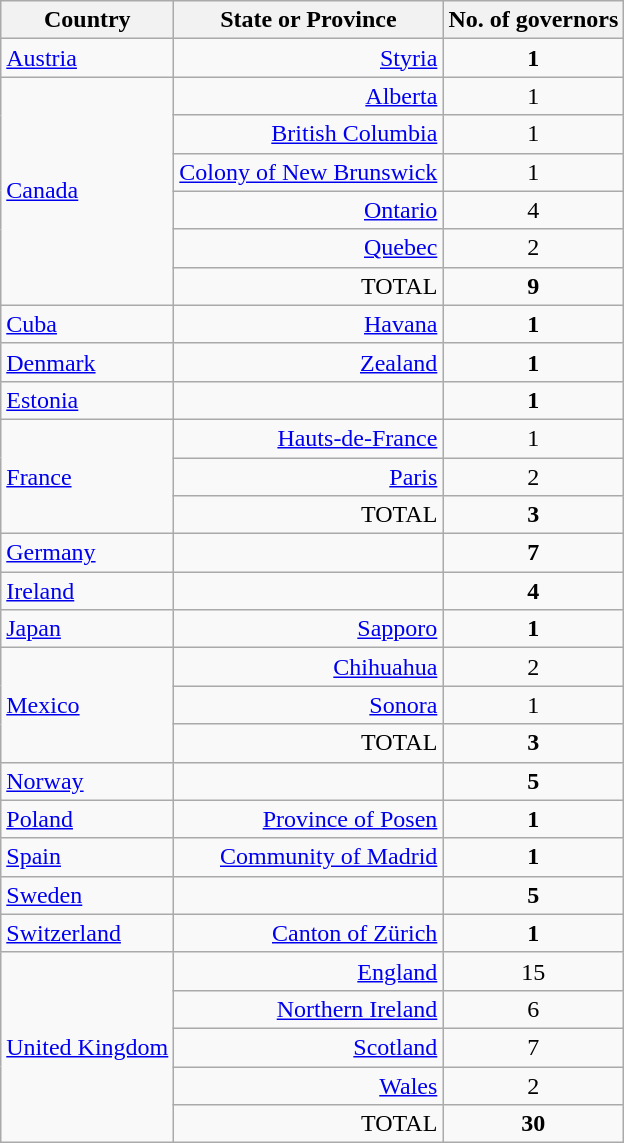<table class="wikitable sortable">
<tr>
<th>Country</th>
<th>State or Province</th>
<th>No. of governors</th>
</tr>
<tr>
<td><a href='#'>Austria</a></td>
<td align=right><a href='#'>Styria</a></td>
<td align=center><strong>1</strong></td>
</tr>
<tr>
<td rowspan="6"><a href='#'>Canada</a></td>
<td align=right><a href='#'>Alberta</a></td>
<td align=center>1</td>
</tr>
<tr>
<td align=right><a href='#'>British Columbia</a></td>
<td align=center>1</td>
</tr>
<tr>
<td align=right><a href='#'>Colony of New Brunswick</a></td>
<td align=center>1</td>
</tr>
<tr>
<td align=right><a href='#'>Ontario</a></td>
<td align=center>4</td>
</tr>
<tr>
<td align=right><a href='#'>Quebec</a></td>
<td align=center>2</td>
</tr>
<tr>
<td align=right>TOTAL</td>
<td align=center><strong>9</strong></td>
</tr>
<tr>
<td><a href='#'>Cuba</a></td>
<td align=right><a href='#'>Havana</a></td>
<td align=center><strong>1</strong></td>
</tr>
<tr>
<td><a href='#'>Denmark</a></td>
<td align=right><a href='#'>Zealand</a></td>
<td align=center><strong>1</strong></td>
</tr>
<tr>
<td><a href='#'>Estonia</a></td>
<td></td>
<td align=center><strong>1</strong></td>
</tr>
<tr>
<td rowspan="3"><a href='#'>France</a></td>
<td align=right><a href='#'>Hauts-de-France</a></td>
<td align=center>1</td>
</tr>
<tr>
<td align=right><a href='#'>Paris</a></td>
<td align=center>2</td>
</tr>
<tr>
<td align=right>TOTAL</td>
<td align=center><strong>3</strong></td>
</tr>
<tr>
<td><a href='#'>Germany</a></td>
<td></td>
<td align=center><strong>7</strong></td>
</tr>
<tr>
<td><a href='#'>Ireland</a></td>
<td></td>
<td align=center><strong>4</strong></td>
</tr>
<tr>
<td><a href='#'>Japan</a></td>
<td align=right><a href='#'>Sapporo</a></td>
<td align=center><strong>1</strong></td>
</tr>
<tr>
<td rowspan="3"><a href='#'>Mexico</a></td>
<td align=right><a href='#'>Chihuahua</a></td>
<td align=center>2</td>
</tr>
<tr>
<td align=right><a href='#'>Sonora</a></td>
<td align=center>1</td>
</tr>
<tr>
<td align=right>TOTAL</td>
<td align=center><strong>3</strong></td>
</tr>
<tr>
<td><a href='#'>Norway</a></td>
<td></td>
<td align=center><strong>5</strong></td>
</tr>
<tr>
<td><a href='#'>Poland</a></td>
<td align=right><a href='#'>Province of Posen</a></td>
<td align=center><strong>1</strong></td>
</tr>
<tr>
<td><a href='#'>Spain</a></td>
<td align=right><a href='#'>Community of Madrid</a></td>
<td align=center><strong>1</strong></td>
</tr>
<tr>
<td><a href='#'>Sweden</a></td>
<td></td>
<td align=center><strong>5</strong></td>
</tr>
<tr>
<td><a href='#'>Switzerland</a></td>
<td align=right><a href='#'>Canton of Zürich</a></td>
<td align=center><strong>1</strong></td>
</tr>
<tr>
<td rowspan="5"><a href='#'>United Kingdom</a></td>
<td align=right><a href='#'>England</a></td>
<td align=center>15</td>
</tr>
<tr>
<td align=right><a href='#'>Northern Ireland</a></td>
<td align=center>6</td>
</tr>
<tr>
<td align=right><a href='#'>Scotland</a></td>
<td align=center>7</td>
</tr>
<tr>
<td align=right><a href='#'>Wales</a></td>
<td align=center>2</td>
</tr>
<tr>
<td align=right>TOTAL</td>
<td align=center><strong>30</strong></td>
</tr>
</table>
